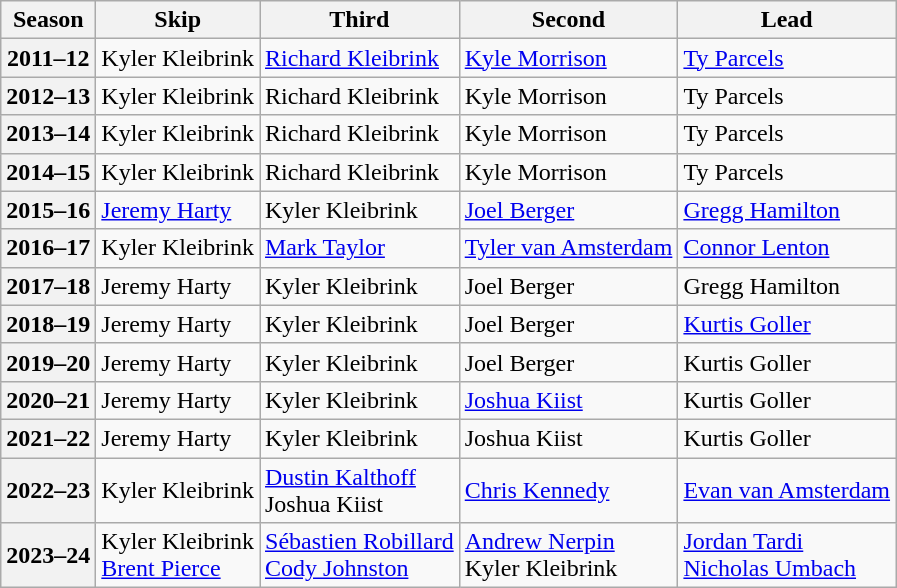<table class="wikitable">
<tr>
<th scope="col">Season</th>
<th scope="col">Skip</th>
<th scope="col">Third</th>
<th scope="col">Second</th>
<th scope="col">Lead</th>
</tr>
<tr>
<th scope="row">2011–12</th>
<td>Kyler Kleibrink</td>
<td><a href='#'>Richard Kleibrink</a></td>
<td><a href='#'>Kyle Morrison</a></td>
<td><a href='#'>Ty Parcels</a></td>
</tr>
<tr>
<th scope="row">2012–13</th>
<td>Kyler Kleibrink</td>
<td>Richard Kleibrink</td>
<td>Kyle Morrison</td>
<td>Ty Parcels</td>
</tr>
<tr>
<th scope="row">2013–14</th>
<td>Kyler Kleibrink</td>
<td>Richard Kleibrink</td>
<td>Kyle Morrison</td>
<td>Ty Parcels</td>
</tr>
<tr>
<th scope="row">2014–15</th>
<td>Kyler Kleibrink</td>
<td>Richard Kleibrink</td>
<td>Kyle Morrison</td>
<td>Ty Parcels</td>
</tr>
<tr>
<th scope="row">2015–16</th>
<td><a href='#'>Jeremy Harty</a></td>
<td>Kyler Kleibrink</td>
<td><a href='#'>Joel Berger</a></td>
<td><a href='#'>Gregg Hamilton</a></td>
</tr>
<tr>
<th scope="row">2016–17</th>
<td>Kyler Kleibrink</td>
<td><a href='#'>Mark Taylor</a></td>
<td><a href='#'>Tyler van Amsterdam</a></td>
<td><a href='#'>Connor Lenton</a></td>
</tr>
<tr>
<th scope="row">2017–18</th>
<td>Jeremy Harty</td>
<td>Kyler Kleibrink</td>
<td>Joel Berger</td>
<td>Gregg Hamilton</td>
</tr>
<tr>
<th scope="row">2018–19</th>
<td>Jeremy Harty</td>
<td>Kyler Kleibrink</td>
<td>Joel Berger</td>
<td><a href='#'>Kurtis Goller</a></td>
</tr>
<tr>
<th scope="row">2019–20</th>
<td>Jeremy Harty</td>
<td>Kyler Kleibrink</td>
<td>Joel Berger</td>
<td>Kurtis Goller</td>
</tr>
<tr>
<th scope="row">2020–21</th>
<td>Jeremy Harty</td>
<td>Kyler Kleibrink</td>
<td><a href='#'>Joshua Kiist</a></td>
<td>Kurtis Goller</td>
</tr>
<tr>
<th scope="row">2021–22</th>
<td>Jeremy Harty</td>
<td>Kyler Kleibrink</td>
<td>Joshua Kiist</td>
<td>Kurtis Goller</td>
</tr>
<tr>
<th scope="row">2022–23</th>
<td>Kyler Kleibrink</td>
<td><a href='#'>Dustin Kalthoff</a> <br> Joshua Kiist</td>
<td><a href='#'>Chris Kennedy</a></td>
<td><a href='#'>Evan van Amsterdam</a></td>
</tr>
<tr>
<th scope="row">2023–24</th>
<td>Kyler Kleibrink <br> <a href='#'>Brent Pierce</a></td>
<td><a href='#'>Sébastien Robillard</a> <br> <a href='#'>Cody Johnston</a></td>
<td><a href='#'>Andrew Nerpin</a> <br> Kyler Kleibrink</td>
<td><a href='#'>Jordan Tardi</a> <br> <a href='#'>Nicholas Umbach</a></td>
</tr>
</table>
